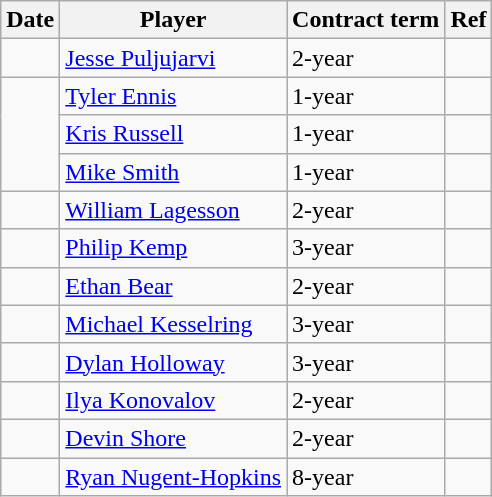<table class="wikitable">
<tr>
<th>Date</th>
<th>Player</th>
<th>Contract term</th>
<th>Ref</th>
</tr>
<tr>
<td></td>
<td><a href='#'>Jesse Puljujarvi</a></td>
<td>2-year</td>
<td></td>
</tr>
<tr>
<td rowspan=3></td>
<td><a href='#'>Tyler Ennis</a></td>
<td>1-year</td>
<td></td>
</tr>
<tr>
<td><a href='#'>Kris Russell</a></td>
<td>1-year</td>
<td></td>
</tr>
<tr>
<td><a href='#'>Mike Smith</a></td>
<td>1-year</td>
<td></td>
</tr>
<tr>
<td></td>
<td><a href='#'>William Lagesson</a></td>
<td>2-year</td>
<td></td>
</tr>
<tr>
<td></td>
<td><a href='#'>Philip Kemp</a></td>
<td>3-year</td>
<td></td>
</tr>
<tr>
<td></td>
<td><a href='#'>Ethan Bear</a></td>
<td>2-year</td>
<td></td>
</tr>
<tr>
<td></td>
<td><a href='#'>Michael Kesselring</a></td>
<td>3-year</td>
<td></td>
</tr>
<tr>
<td></td>
<td><a href='#'>Dylan Holloway</a></td>
<td>3-year</td>
<td></td>
</tr>
<tr>
<td></td>
<td><a href='#'>Ilya Konovalov</a></td>
<td>2-year</td>
<td></td>
</tr>
<tr>
<td></td>
<td><a href='#'>Devin Shore</a></td>
<td>2-year</td>
<td></td>
</tr>
<tr>
<td></td>
<td><a href='#'>Ryan Nugent-Hopkins</a></td>
<td>8-year</td>
<td></td>
</tr>
</table>
